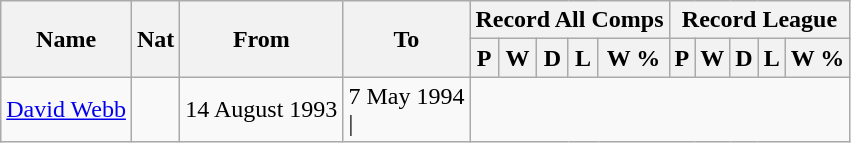<table class="wikitable" style="text-align: center">
<tr>
<th rowspan="2">Name</th>
<th rowspan="2">Nat</th>
<th rowspan="2">From</th>
<th rowspan="2">To</th>
<th colspan="5">Record All Comps</th>
<th colspan="5">Record League</th>
</tr>
<tr>
<th>P</th>
<th>W</th>
<th>D</th>
<th>L</th>
<th>W %</th>
<th>P</th>
<th>W</th>
<th>D</th>
<th>L</th>
<th>W %</th>
</tr>
<tr>
<td align=left><a href='#'>David Webb</a></td>
<td></td>
<td align=left>14 August 1993</td>
<td align=left>7 May 1994<br>|</td>
</tr>
</table>
